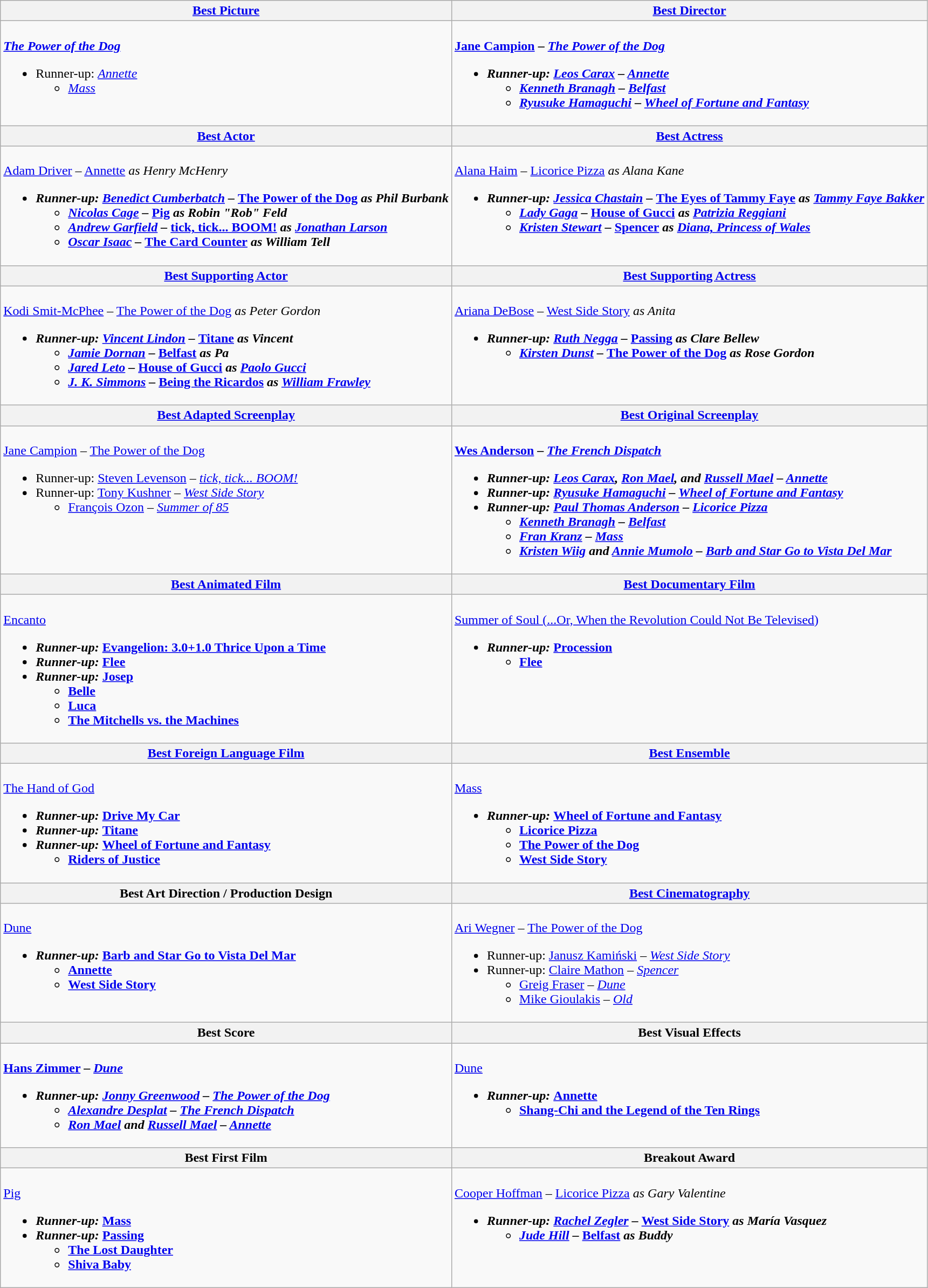<table class=wikitable style="width=100%">
<tr>
<th style="width=50%"><a href='#'>Best Picture</a></th>
<th style="width=50%"><a href='#'>Best Director</a></th>
</tr>
<tr>
<td valign="top"><br><strong><em><a href='#'>The Power of the Dog</a></em></strong><ul><li>Runner-up: <em><a href='#'>Annette</a></em><ul><li><em><a href='#'>Mass</a></em></li></ul></li></ul></td>
<td valign="top"><br><strong><a href='#'>Jane Campion</a> – <em><a href='#'>The Power of the Dog</a><strong><em><ul><li>Runner-up: <a href='#'>Leos Carax</a> – </em><a href='#'>Annette</a><em><ul><li><a href='#'>Kenneth Branagh</a> – </em><a href='#'>Belfast</a><em></li><li><a href='#'>Ryusuke Hamaguchi</a> – </em><a href='#'>Wheel of Fortune and Fantasy</a><em></li></ul></li></ul></td>
</tr>
<tr>
<th style="width=50%"><a href='#'>Best Actor</a></th>
<th style="width=50%"><a href='#'>Best Actress</a></th>
</tr>
<tr>
<td valign="top"><br></strong><a href='#'>Adam Driver</a> – </em><a href='#'>Annette</a><em> as Henry McHenry<strong><ul><li>Runner-up: <a href='#'>Benedict Cumberbatch</a> – </em><a href='#'>The Power of the Dog</a><em> as Phil Burbank<ul><li><a href='#'>Nicolas Cage</a> – </em><a href='#'>Pig</a><em> as Robin "Rob" Feld</li><li><a href='#'>Andrew Garfield</a> – </em><a href='#'>tick, tick... BOOM!</a><em> as <a href='#'>Jonathan Larson</a></li><li><a href='#'>Oscar Isaac</a> – </em><a href='#'>The Card Counter</a><em> as William Tell</li></ul></li></ul></td>
<td valign="top"><br></strong><a href='#'>Alana Haim</a> – </em><a href='#'>Licorice Pizza</a><em> as Alana Kane<strong><ul><li>Runner-up: <a href='#'>Jessica Chastain</a> – </em><a href='#'>The Eyes of Tammy Faye</a><em> as <a href='#'>Tammy Faye Bakker</a><ul><li><a href='#'>Lady Gaga</a> – </em><a href='#'>House of Gucci</a><em> as <a href='#'>Patrizia Reggiani</a></li><li><a href='#'>Kristen Stewart</a> – </em><a href='#'>Spencer</a><em> as <a href='#'>Diana, Princess of Wales</a></li></ul></li></ul></td>
</tr>
<tr>
<th style="width=50%"><a href='#'>Best Supporting Actor</a></th>
<th style="width=50%"><a href='#'>Best Supporting Actress</a></th>
</tr>
<tr>
<td valign="top"><br></strong><a href='#'>Kodi Smit-McPhee</a> – </em><a href='#'>The Power of the Dog</a><em> as Peter Gordon<strong><ul><li>Runner-up: <a href='#'>Vincent Lindon</a> – </em><a href='#'>Titane</a><em> as Vincent<ul><li><a href='#'>Jamie Dornan</a> – </em><a href='#'>Belfast</a><em> as Pa</li><li><a href='#'>Jared Leto</a> – </em><a href='#'>House of Gucci</a><em> as <a href='#'>Paolo Gucci</a></li><li><a href='#'>J. K. Simmons</a> – </em><a href='#'>Being the Ricardos</a><em> as <a href='#'>William Frawley</a></li></ul></li></ul></td>
<td valign="top"><br></strong><a href='#'>Ariana DeBose</a> – </em><a href='#'>West Side Story</a><em> as Anita<strong><ul><li>Runner-up: <a href='#'>Ruth Negga</a> – </em><a href='#'>Passing</a><em> as Clare Bellew<ul><li><a href='#'>Kirsten Dunst</a> – </em><a href='#'>The Power of the Dog</a><em> as Rose Gordon</li></ul></li></ul></td>
</tr>
<tr>
<th style="width=50%"><a href='#'>Best Adapted Screenplay</a></th>
<th style="width=50%"><a href='#'>Best Original Screenplay</a></th>
</tr>
<tr>
<td valign="top"><br></strong><a href='#'>Jane Campion</a> – </em><a href='#'>The Power of the Dog</a></em></strong><ul><li>Runner-up: <a href='#'>Steven Levenson</a> – <em><a href='#'>tick, tick... BOOM!</a></em></li><li>Runner-up: <a href='#'>Tony Kushner</a> – <em><a href='#'>West Side Story</a></em><ul><li><a href='#'>François Ozon</a> – <em><a href='#'>Summer of 85</a></em></li></ul></li></ul></td>
<td valign="top"><br><strong><a href='#'>Wes Anderson</a> – <em><a href='#'>The French Dispatch</a><strong><em><ul><li>Runner-up: <a href='#'>Leos Carax</a>, <a href='#'>Ron Mael</a>, and <a href='#'>Russell Mael</a> – </em><a href='#'>Annette</a><em></li><li>Runner-up: <a href='#'>Ryusuke Hamaguchi</a> – </em><a href='#'>Wheel of Fortune and Fantasy</a><em></li><li>Runner-up: <a href='#'>Paul Thomas Anderson</a> – </em><a href='#'>Licorice Pizza</a><em><ul><li><a href='#'>Kenneth Branagh</a> – </em><a href='#'>Belfast</a><em></li><li><a href='#'>Fran Kranz</a> – </em><a href='#'>Mass</a><em></li><li><a href='#'>Kristen Wiig</a> and <a href='#'>Annie Mumolo</a> – </em><a href='#'>Barb and Star Go to Vista Del Mar</a><em></li></ul></li></ul></td>
</tr>
<tr>
<th style="width=50%"><a href='#'>Best Animated Film</a></th>
<th style="width=50%"><a href='#'>Best Documentary Film</a></th>
</tr>
<tr>
<td valign="top"><br></em></strong><a href='#'>Encanto</a><strong><em><ul><li>Runner-up: </em><a href='#'>Evangelion: 3.0+1.0 Thrice Upon a Time</a><em></li><li>Runner-up: </em><a href='#'>Flee</a><em></li><li>Runner-up: </em><a href='#'>Josep</a><em><ul><li></em><a href='#'>Belle</a><em></li><li></em><a href='#'>Luca</a><em></li><li></em><a href='#'>The Mitchells vs. the Machines</a><em></li></ul></li></ul></td>
<td valign="top"><br></em></strong><a href='#'>Summer of Soul (...Or, When the Revolution Could Not Be Televised)</a><strong><em><ul><li>Runner-up: </em><a href='#'>Procession</a><em><ul><li></em><a href='#'>Flee</a><em></li></ul></li></ul></td>
</tr>
<tr>
<th style="width=50%"><a href='#'>Best Foreign Language Film</a></th>
<th style="width=50%"><a href='#'>Best Ensemble</a></th>
</tr>
<tr>
<td valign="top"><br></em></strong><a href='#'>The Hand of God</a><strong><em><ul><li>Runner-up: </em><a href='#'>Drive My Car</a><em></li><li>Runner-up: </em><a href='#'>Titane</a><em></li><li>Runner-up: </em><a href='#'>Wheel of Fortune and Fantasy</a><em><ul><li></em><a href='#'>Riders of Justice</a><em></li></ul></li></ul></td>
<td valign="top"><br></em></strong><a href='#'>Mass</a><strong><em><ul><li>Runner-up: </em><a href='#'>Wheel of Fortune and Fantasy</a><em><ul><li></em><a href='#'>Licorice Pizza</a><em></li><li></em><a href='#'>The Power of the Dog</a><em></li><li></em><a href='#'>West Side Story</a><em></li></ul></li></ul></td>
</tr>
<tr>
<th style="width=50%">Best Art Direction / Production Design</th>
<th style="width=50%"><a href='#'>Best Cinematography</a></th>
</tr>
<tr>
<td valign="top"><br></em></strong><a href='#'>Dune</a><strong><em><ul><li>Runner-up: </em><a href='#'>Barb and Star Go to Vista Del Mar</a><em><ul><li></em><a href='#'>Annette</a><em></li><li></em><a href='#'>West Side Story</a><em></li></ul></li></ul></td>
<td valign="top"><br></strong><a href='#'>Ari Wegner</a> – </em><a href='#'>The Power of the Dog</a></em></strong><ul><li>Runner-up: <a href='#'>Janusz Kamiński</a> – <em><a href='#'>West Side Story</a></em></li><li>Runner-up: <a href='#'>Claire Mathon</a> – <em><a href='#'>Spencer</a></em><ul><li><a href='#'>Greig Fraser</a> – <em><a href='#'>Dune</a></em></li><li><a href='#'>Mike Gioulakis</a> – <em><a href='#'>Old</a></em></li></ul></li></ul></td>
</tr>
<tr>
<th style="width=50%">Best Score</th>
<th style="width=50%">Best Visual Effects</th>
</tr>
<tr>
<td valign="top"><br><strong><a href='#'>Hans Zimmer</a> – <em><a href='#'>Dune</a><strong><em><ul><li>Runner-up: <a href='#'>Jonny Greenwood</a> – </em><a href='#'>The Power of the Dog</a><em><ul><li><a href='#'>Alexandre Desplat</a> – </em><a href='#'>The French Dispatch</a><em></li><li><a href='#'>Ron Mael</a> and <a href='#'>Russell Mael</a> – </em><a href='#'>Annette</a><em></li></ul></li></ul></td>
<td valign="top"><br></em></strong><a href='#'>Dune</a><strong><em><ul><li>Runner-up: </em><a href='#'>Annette</a><em><ul><li></em><a href='#'>Shang-Chi and the Legend of the Ten Rings</a><em></li></ul></li></ul></td>
</tr>
<tr>
<th style="width=50%">Best First Film</th>
<th style="width=50%">Breakout Award</th>
</tr>
<tr>
<td valign="top"><br></em></strong><a href='#'>Pig</a><strong><em><ul><li>Runner-up: </em><a href='#'>Mass</a><em></li><li>Runner-up: </em><a href='#'>Passing</a><em><ul><li></em><a href='#'>The Lost Daughter</a><em></li><li></em><a href='#'>Shiva Baby</a><em></li></ul></li></ul></td>
<td valign="top"><br></strong><a href='#'>Cooper Hoffman</a> – </em><a href='#'>Licorice Pizza</a><em> as Gary Valentine<strong><ul><li>Runner-up: <a href='#'>Rachel Zegler</a> – </em><a href='#'>West Side Story</a><em> as María Vasquez<ul><li><a href='#'>Jude Hill</a> – </em><a href='#'>Belfast</a><em> as Buddy</li></ul></li></ul></td>
</tr>
</table>
